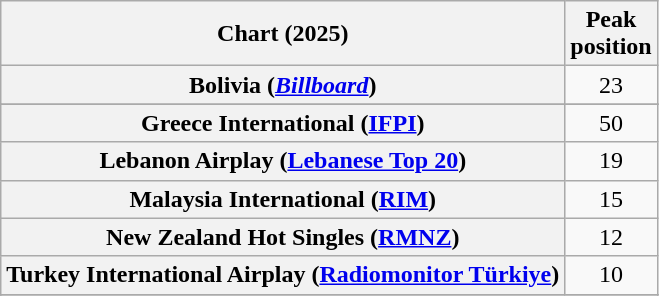<table class="wikitable sortable plainrowheaders" style="text-align:center">
<tr>
<th scope="col">Chart (2025)</th>
<th scope="col">Peak<br>position</th>
</tr>
<tr>
<th scope="row">Bolivia (<em><a href='#'>Billboard</a></em>)</th>
<td>23</td>
</tr>
<tr>
</tr>
<tr>
</tr>
<tr>
<th scope="row">Greece International (<a href='#'>IFPI</a>)</th>
<td>50</td>
</tr>
<tr>
<th scope="row">Lebanon Airplay (<a href='#'>Lebanese Top 20</a>)</th>
<td>19</td>
</tr>
<tr>
<th scope="row">Malaysia International (<a href='#'>RIM</a>)</th>
<td>15</td>
</tr>
<tr>
<th scope="row">New Zealand Hot Singles (<a href='#'>RMNZ</a>)</th>
<td>12</td>
</tr>
<tr>
<th scope="row">Turkey International Airplay (<a href='#'>Radiomonitor Türkiye</a>)</th>
<td>10</td>
</tr>
<tr>
</tr>
<tr>
</tr>
<tr>
</tr>
<tr>
</tr>
</table>
